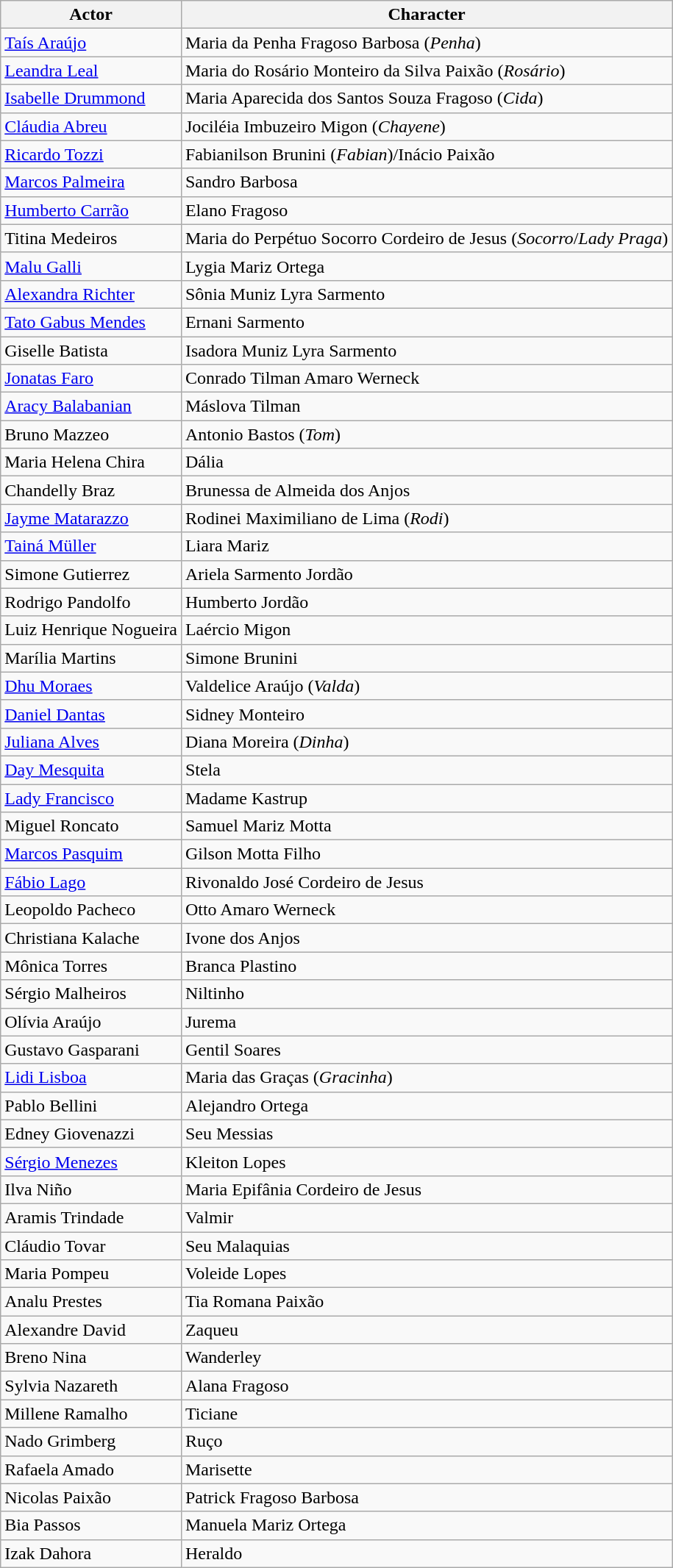<table class="wikitable sortable">
<tr>
<th>Actor</th>
<th>Character</th>
</tr>
<tr>
<td><a href='#'>Taís Araújo</a></td>
<td>Maria da Penha Fragoso Barbosa (<em>Penha</em>)</td>
</tr>
<tr>
<td><a href='#'>Leandra Leal</a></td>
<td>Maria do Rosário Monteiro da Silva Paixão (<em>Rosário</em>)</td>
</tr>
<tr>
<td><a href='#'>Isabelle Drummond</a></td>
<td>Maria Aparecida dos Santos Souza Fragoso (<em>Cida</em>)</td>
</tr>
<tr>
<td><a href='#'>Cláudia Abreu</a></td>
<td>Jociléia Imbuzeiro Migon (<em>Chayene</em>)</td>
</tr>
<tr>
<td><a href='#'>Ricardo Tozzi</a></td>
<td>Fabianilson Brunini (<em>Fabian</em>)/Inácio Paixão</td>
</tr>
<tr>
<td><a href='#'>Marcos Palmeira</a></td>
<td>Sandro Barbosa</td>
</tr>
<tr>
<td><a href='#'>Humberto Carrão</a></td>
<td>Elano Fragoso</td>
</tr>
<tr>
<td>Titina Medeiros</td>
<td>Maria do Perpétuo Socorro Cordeiro de Jesus (<em>Socorro</em>/<em>Lady Praga</em>)</td>
</tr>
<tr>
<td><a href='#'>Malu Galli</a></td>
<td>Lygia Mariz Ortega</td>
</tr>
<tr>
<td><a href='#'>Alexandra Richter</a></td>
<td>Sônia Muniz Lyra Sarmento</td>
</tr>
<tr>
<td><a href='#'>Tato Gabus Mendes</a></td>
<td>Ernani Sarmento</td>
</tr>
<tr>
<td>Giselle Batista</td>
<td>Isadora Muniz Lyra Sarmento</td>
</tr>
<tr>
<td><a href='#'>Jonatas Faro</a></td>
<td>Conrado Tilman Amaro Werneck</td>
</tr>
<tr>
<td><a href='#'>Aracy Balabanian</a></td>
<td>Máslova Tilman</td>
</tr>
<tr>
<td>Bruno Mazzeo</td>
<td>Antonio Bastos (<em>Tom</em>)</td>
</tr>
<tr>
<td>Maria Helena Chira</td>
<td>Dália</td>
</tr>
<tr>
<td>Chandelly Braz</td>
<td>Brunessa de Almeida dos Anjos</td>
</tr>
<tr>
<td><a href='#'>Jayme Matarazzo</a></td>
<td>Rodinei Maximiliano de Lima (<em>Rodi</em>)</td>
</tr>
<tr>
<td><a href='#'>Tainá Müller</a></td>
<td>Liara Mariz</td>
</tr>
<tr>
<td>Simone Gutierrez</td>
<td>Ariela Sarmento Jordão</td>
</tr>
<tr>
<td>Rodrigo Pandolfo</td>
<td>Humberto Jordão</td>
</tr>
<tr>
<td>Luiz Henrique Nogueira</td>
<td>Laércio Migon</td>
</tr>
<tr>
<td>Marília Martins</td>
<td>Simone Brunini</td>
</tr>
<tr>
<td><a href='#'>Dhu Moraes</a></td>
<td>Valdelice Araújo (<em>Valda</em>)</td>
</tr>
<tr>
<td><a href='#'>Daniel Dantas</a></td>
<td>Sidney Monteiro</td>
</tr>
<tr>
<td><a href='#'>Juliana Alves</a></td>
<td>Diana Moreira (<em>Dinha</em>)</td>
</tr>
<tr>
<td><a href='#'>Day Mesquita</a></td>
<td>Stela</td>
</tr>
<tr>
<td><a href='#'>Lady Francisco</a></td>
<td>Madame Kastrup</td>
</tr>
<tr>
<td>Miguel Roncato</td>
<td>Samuel Mariz Motta</td>
</tr>
<tr>
<td><a href='#'>Marcos Pasquim</a></td>
<td>Gilson Motta Filho</td>
</tr>
<tr>
<td><a href='#'>Fábio Lago</a></td>
<td>Rivonaldo José Cordeiro de Jesus</td>
</tr>
<tr>
<td>Leopoldo Pacheco</td>
<td>Otto Amaro Werneck</td>
</tr>
<tr>
<td>Christiana Kalache</td>
<td>Ivone dos Anjos</td>
</tr>
<tr>
<td>Mônica Torres</td>
<td>Branca Plastino</td>
</tr>
<tr>
<td>Sérgio Malheiros</td>
<td>Niltinho</td>
</tr>
<tr>
<td>Olívia Araújo</td>
<td>Jurema</td>
</tr>
<tr>
<td>Gustavo Gasparani</td>
<td>Gentil Soares</td>
</tr>
<tr>
<td><a href='#'>Lidi Lisboa</a></td>
<td>Maria das Graças (<em>Gracinha</em>)</td>
</tr>
<tr>
<td>Pablo Bellini</td>
<td>Alejandro Ortega</td>
</tr>
<tr>
<td>Edney Giovenazzi</td>
<td>Seu Messias</td>
</tr>
<tr>
<td><a href='#'>Sérgio Menezes</a></td>
<td>Kleiton Lopes</td>
</tr>
<tr>
<td>Ilva Niño</td>
<td>Maria Epifânia Cordeiro de Jesus</td>
</tr>
<tr>
<td>Aramis Trindade</td>
<td>Valmir</td>
</tr>
<tr>
<td>Cláudio Tovar</td>
<td>Seu Malaquias</td>
</tr>
<tr>
<td>Maria Pompeu</td>
<td>Voleide Lopes</td>
</tr>
<tr>
<td>Analu Prestes</td>
<td>Tia Romana Paixão</td>
</tr>
<tr>
<td>Alexandre David</td>
<td>Zaqueu</td>
</tr>
<tr>
<td>Breno Nina</td>
<td>Wanderley</td>
</tr>
<tr>
<td>Sylvia Nazareth</td>
<td>Alana Fragoso</td>
</tr>
<tr>
<td>Millene Ramalho</td>
<td>Ticiane</td>
</tr>
<tr>
<td>Nado Grimberg</td>
<td>Ruço</td>
</tr>
<tr>
<td>Rafaela Amado</td>
<td>Marisette</td>
</tr>
<tr>
<td>Nicolas Paixão</td>
<td>Patrick Fragoso Barbosa</td>
</tr>
<tr>
<td>Bia Passos</td>
<td>Manuela Mariz Ortega</td>
</tr>
<tr>
<td>Izak Dahora</td>
<td>Heraldo</td>
</tr>
</table>
